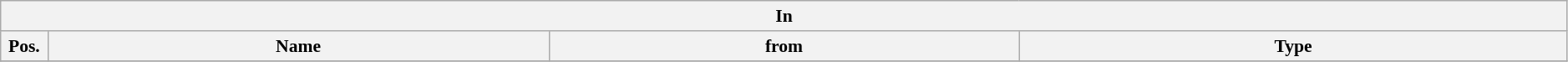<table class="wikitable" style="font-size:90%;width:99%;">
<tr>
<th colspan="4">In</th>
</tr>
<tr>
<th width=3%>Pos.</th>
<th width=32%>Name</th>
<th width=30%>from</th>
<th width=35%>Type</th>
</tr>
<tr>
</tr>
</table>
